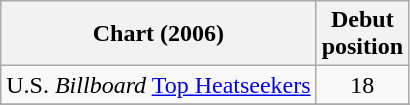<table class="wikitable sortable">
<tr>
<th align="left">Chart (2006)</th>
<th align="left">Debut<br>position</th>
</tr>
<tr>
<td align="left">U.S. <em>Billboard</em> <a href='#'>Top Heatseekers</a></td>
<td align="center">18</td>
</tr>
<tr>
</tr>
</table>
